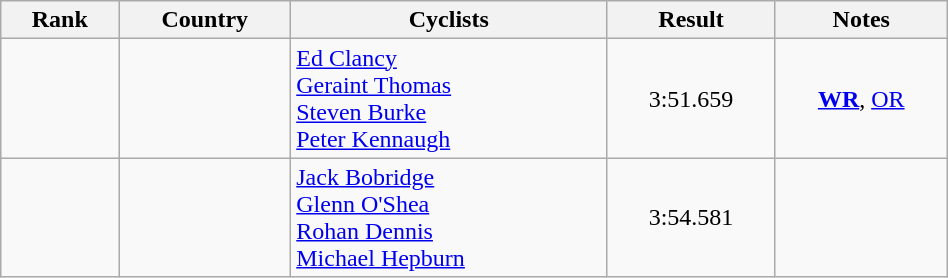<table class="wikitable sortable" width=50% style="text-align:center;">
<tr>
<th>Rank</th>
<th>Country</th>
<th class="unsortable">Cyclists</th>
<th>Result</th>
<th class="unsortable">Notes</th>
</tr>
<tr>
<td></td>
<td align="left"></td>
<td align="left"><a href='#'>Ed Clancy</a><br><a href='#'>Geraint Thomas</a><br><a href='#'>Steven Burke</a><br><a href='#'>Peter Kennaugh</a></td>
<td>3:51.659</td>
<td><strong><a href='#'>WR</a></strong>, <a href='#'>OR</a></td>
</tr>
<tr>
<td></td>
<td align="left"></td>
<td align="left"><a href='#'>Jack Bobridge</a><br><a href='#'>Glenn O'Shea</a><br><a href='#'>Rohan Dennis</a><br><a href='#'>Michael Hepburn</a></td>
<td>3:54.581</td>
<td></td>
</tr>
</table>
